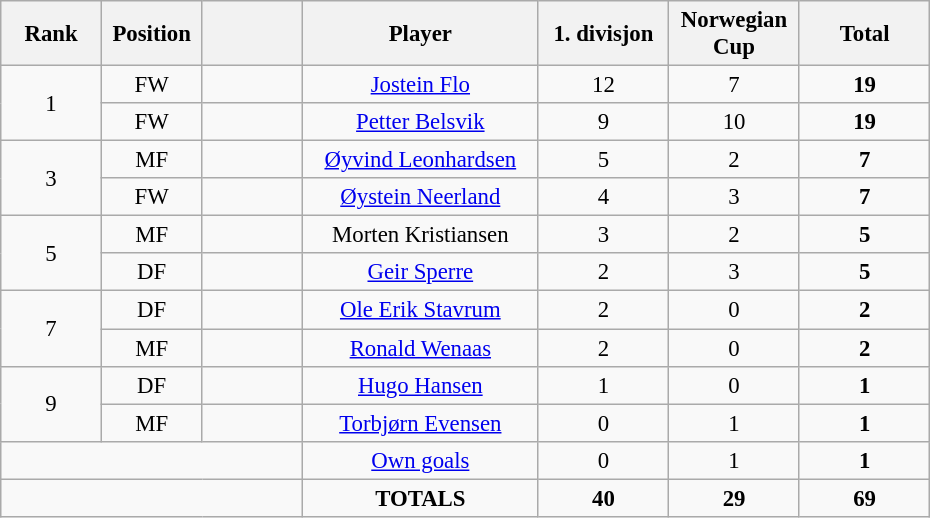<table class="wikitable" style="font-size: 95%; text-align: center;">
<tr>
<th width=60>Rank</th>
<th width=60>Position</th>
<th width=60></th>
<th width=150>Player</th>
<th width=80>1. divisjon</th>
<th width=80>Norwegian Cup</th>
<th width=80><strong>Total</strong></th>
</tr>
<tr>
<td rowspan="2">1</td>
<td>FW</td>
<td></td>
<td><a href='#'>Jostein Flo</a></td>
<td>12</td>
<td>7</td>
<td><strong>19</strong></td>
</tr>
<tr>
<td>FW</td>
<td></td>
<td><a href='#'>Petter Belsvik</a></td>
<td>9</td>
<td>10</td>
<td><strong>19</strong></td>
</tr>
<tr>
<td rowspan="2">3</td>
<td>MF</td>
<td></td>
<td><a href='#'>Øyvind Leonhardsen</a></td>
<td>5</td>
<td>2</td>
<td><strong>7</strong></td>
</tr>
<tr>
<td>FW</td>
<td></td>
<td><a href='#'>Øystein Neerland</a></td>
<td>4</td>
<td>3</td>
<td><strong>7</strong></td>
</tr>
<tr>
<td rowspan="2">5</td>
<td>MF</td>
<td></td>
<td>Morten Kristiansen</td>
<td>3</td>
<td>2</td>
<td><strong>5</strong></td>
</tr>
<tr>
<td>DF</td>
<td></td>
<td><a href='#'>Geir Sperre</a></td>
<td>2</td>
<td>3</td>
<td><strong>5</strong></td>
</tr>
<tr>
<td rowspan="2">7</td>
<td>DF</td>
<td></td>
<td><a href='#'>Ole Erik Stavrum</a></td>
<td>2</td>
<td>0</td>
<td><strong>2</strong></td>
</tr>
<tr>
<td>MF</td>
<td></td>
<td><a href='#'>Ronald Wenaas</a></td>
<td>2</td>
<td>0</td>
<td><strong>2</strong></td>
</tr>
<tr>
<td rowspan="2">9</td>
<td>DF</td>
<td></td>
<td><a href='#'>Hugo Hansen</a></td>
<td>1</td>
<td>0</td>
<td><strong>1</strong></td>
</tr>
<tr>
<td>MF</td>
<td></td>
<td><a href='#'>Torbjørn Evensen</a></td>
<td>0</td>
<td>1</td>
<td><strong>1</strong></td>
</tr>
<tr>
<td colspan="3"></td>
<td><a href='#'>Own goals</a></td>
<td>0</td>
<td>1</td>
<td><strong>1</strong></td>
</tr>
<tr>
<td colspan="3"></td>
<td><strong>TOTALS</strong></td>
<td><strong>40</strong></td>
<td><strong>29</strong></td>
<td><strong>69</strong></td>
</tr>
</table>
